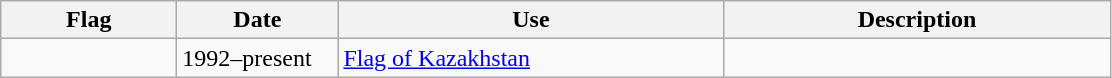<table class="wikitable">
<tr>
<th width="110">Flag</th>
<th width="100">Date</th>
<th width="250">Use</th>
<th width="250">Description</th>
</tr>
<tr>
<td></td>
<td>1992–present</td>
<td><a href='#'>Flag of Kazakhstan</a></td>
<td></td>
</tr>
</table>
